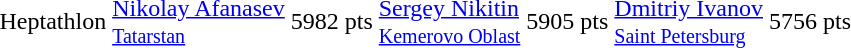<table>
<tr>
<td>Heptathlon</td>
<td><a href='#'>Nikolay Afanasev</a><br><small><a href='#'>Tatarstan</a></small></td>
<td>5982 pts</td>
<td><a href='#'>Sergey Nikitin</a><br><small><a href='#'>Kemerovo Oblast</a></small></td>
<td>5905 pts</td>
<td><a href='#'>Dmitriy Ivanov</a><br><small><a href='#'>Saint Petersburg</a></small></td>
<td>5756 pts</td>
</tr>
</table>
